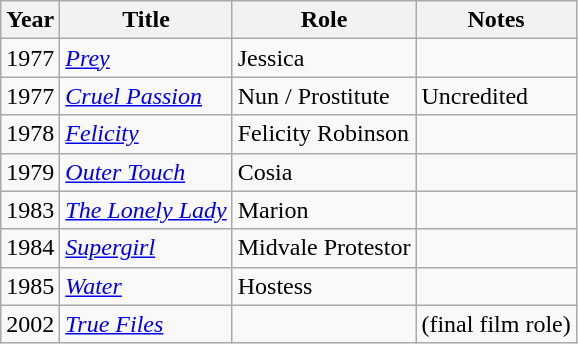<table class="wikitable">
<tr>
<th>Year</th>
<th>Title</th>
<th>Role</th>
<th>Notes</th>
</tr>
<tr>
<td>1977</td>
<td><em><a href='#'>Prey</a></em></td>
<td>Jessica</td>
<td></td>
</tr>
<tr>
<td>1977</td>
<td><em><a href='#'>Cruel Passion</a></em></td>
<td>Nun / Prostitute</td>
<td>Uncredited</td>
</tr>
<tr>
<td>1978</td>
<td><em><a href='#'>Felicity</a></em></td>
<td>Felicity Robinson</td>
<td></td>
</tr>
<tr>
<td>1979</td>
<td><em><a href='#'>Outer Touch</a></em></td>
<td>Cosia</td>
<td></td>
</tr>
<tr>
<td>1983</td>
<td><em><a href='#'>The Lonely Lady</a></em></td>
<td>Marion</td>
<td></td>
</tr>
<tr>
<td>1984</td>
<td><em><a href='#'>Supergirl</a></em></td>
<td>Midvale Protestor</td>
<td></td>
</tr>
<tr>
<td>1985</td>
<td><em><a href='#'>Water</a></em></td>
<td>Hostess</td>
<td></td>
</tr>
<tr>
<td>2002</td>
<td><em><a href='#'>True Files</a></em></td>
<td></td>
<td>(final film role)</td>
</tr>
</table>
